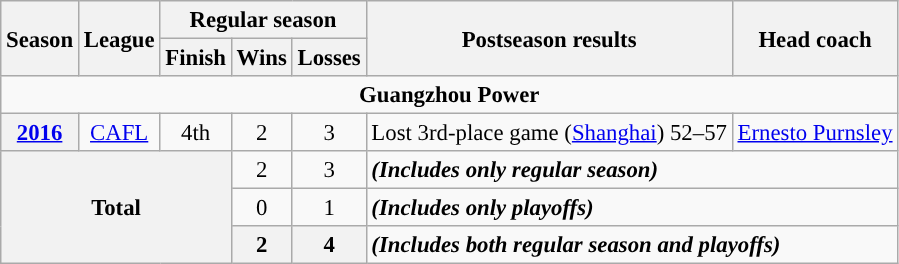<table class="wikitable" style="font-size: 95%">
<tr>
<th rowspan="2">Season</th>
<th rowspan="2">League</th>
<th colspan="3">Regular season</th>
<th rowspan="2">Postseason results</th>
<th rowspan="2">Head coach</th>
</tr>
<tr>
<th>Finish</th>
<th>Wins</th>
<th>Losses</th>
</tr>
<tr>
<td align="center" colspan="12"><strong>Guangzhou Power</strong></td>
</tr>
<tr>
<th align="center"><a href='#'>2016</a></th>
<td align="center"><a href='#'>CAFL</a></td>
<td align="center">4th</td>
<td align="center">2</td>
<td align="center">3</td>
<td>Lost 3rd-place game (<a href='#'>Shanghai</a>) 52–57</td>
<td><a href='#'>Ernesto Purnsley</a></td>
</tr>
<tr>
<th align="center" rowSpan="3" colSpan="3">Total</th>
<td align="center">2</td>
<td align="center">3</td>
<td colSpan="3"><strong><em>(Includes only regular season)</em></strong></td>
</tr>
<tr>
<td align="center">0</td>
<td align="center">1</td>
<td colSpan="3"><strong><em>(Includes only playoffs)</em></strong></td>
</tr>
<tr>
<th align="center">2</th>
<th align="center">4</th>
<td colSpan="3"><strong><em>(Includes both regular season and playoffs)</em></strong></td>
</tr>
</table>
